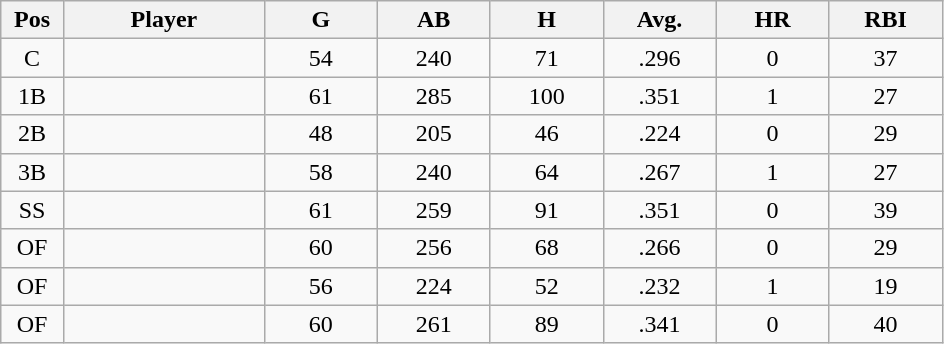<table class="wikitable sortable">
<tr>
<th bgcolor="#DDDDFF" width="5%">Pos</th>
<th bgcolor="#DDDDFF" width="16%">Player</th>
<th bgcolor="#DDDDFF" width="9%">G</th>
<th bgcolor="#DDDDFF" width="9%">AB</th>
<th bgcolor="#DDDDFF" width="9%">H</th>
<th bgcolor="#DDDDFF" width="9%">Avg.</th>
<th bgcolor="#DDDDFF" width="9%">HR</th>
<th bgcolor="#DDDDFF" width="9%">RBI</th>
</tr>
<tr align="center">
<td>C</td>
<td></td>
<td>54</td>
<td>240</td>
<td>71</td>
<td>.296</td>
<td>0</td>
<td>37</td>
</tr>
<tr align="center">
<td>1B</td>
<td></td>
<td>61</td>
<td>285</td>
<td>100</td>
<td>.351</td>
<td>1</td>
<td>27</td>
</tr>
<tr align="center">
<td>2B</td>
<td></td>
<td>48</td>
<td>205</td>
<td>46</td>
<td>.224</td>
<td>0</td>
<td>29</td>
</tr>
<tr align="center">
<td>3B</td>
<td></td>
<td>58</td>
<td>240</td>
<td>64</td>
<td>.267</td>
<td>1</td>
<td>27</td>
</tr>
<tr align="center">
<td>SS</td>
<td></td>
<td>61</td>
<td>259</td>
<td>91</td>
<td>.351</td>
<td>0</td>
<td>39</td>
</tr>
<tr align="center">
<td>OF</td>
<td></td>
<td>60</td>
<td>256</td>
<td>68</td>
<td>.266</td>
<td>0</td>
<td>29</td>
</tr>
<tr align="center">
<td>OF</td>
<td></td>
<td>56</td>
<td>224</td>
<td>52</td>
<td>.232</td>
<td>1</td>
<td>19</td>
</tr>
<tr align="center">
<td>OF</td>
<td></td>
<td>60</td>
<td>261</td>
<td>89</td>
<td>.341</td>
<td>0</td>
<td>40</td>
</tr>
</table>
